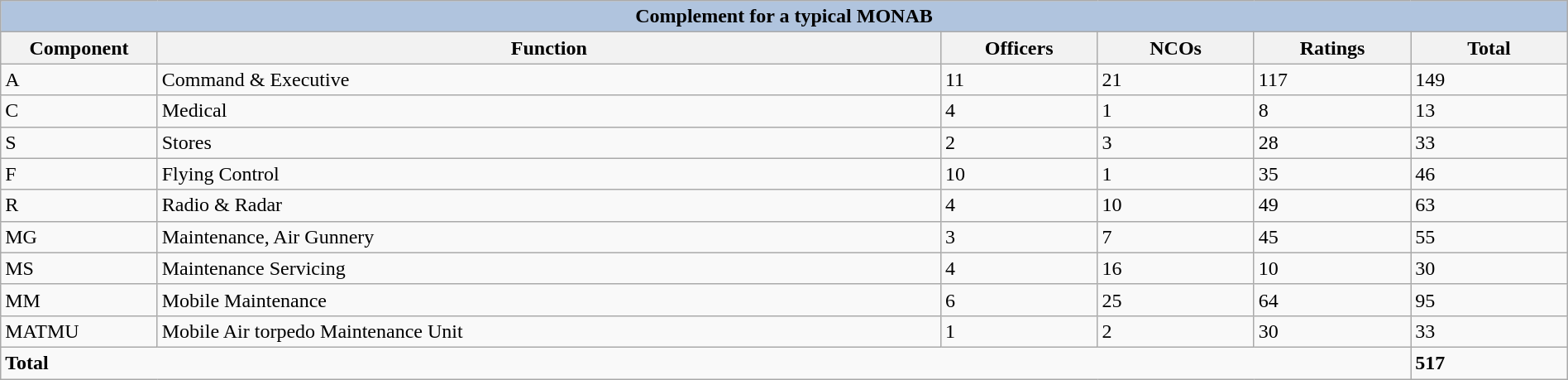<table class="wikitable" style="margin:auto; width:100%;">
<tr>
<th style="align: center; background:#B0C4DE;" colspan="6">Complement for a typical MONAB</th>
</tr>
<tr>
<th style="text-align:center; width:10%;">Component</th>
<th style="text-align:center; width:50%;">Function</th>
<th style="text-align:center; width:10%;">Officers</th>
<th style="text-align:center; width:10%;">NCOs</th>
<th style="text-align:center; width:10%;">Ratings</th>
<th style="text-align:center; width:10%;">Total</th>
</tr>
<tr>
<td>A</td>
<td>Command & Executive</td>
<td>11</td>
<td>21</td>
<td>117</td>
<td>149</td>
</tr>
<tr>
<td>C</td>
<td>Medical</td>
<td>4</td>
<td>1</td>
<td>8</td>
<td>13</td>
</tr>
<tr>
<td>S</td>
<td>Stores</td>
<td>2</td>
<td>3</td>
<td>28</td>
<td>33</td>
</tr>
<tr>
<td>F</td>
<td>Flying Control</td>
<td>10</td>
<td>1</td>
<td>35</td>
<td>46</td>
</tr>
<tr>
<td>R</td>
<td>Radio & Radar</td>
<td>4</td>
<td>10</td>
<td>49</td>
<td>63</td>
</tr>
<tr>
<td>MG</td>
<td>Maintenance, Air Gunnery</td>
<td>3</td>
<td>7</td>
<td>45</td>
<td>55</td>
</tr>
<tr>
<td>MS</td>
<td>Maintenance Servicing</td>
<td>4</td>
<td>16</td>
<td>10</td>
<td>30</td>
</tr>
<tr>
<td>MM</td>
<td>Mobile Maintenance</td>
<td>6</td>
<td>25</td>
<td>64</td>
<td>95</td>
</tr>
<tr>
<td>MATMU</td>
<td>Mobile Air torpedo Maintenance Unit</td>
<td>1</td>
<td>2</td>
<td>30</td>
<td>33</td>
</tr>
<tr>
<td colspan="5"><strong>Total</strong></td>
<td><strong>517</strong></td>
</tr>
</table>
